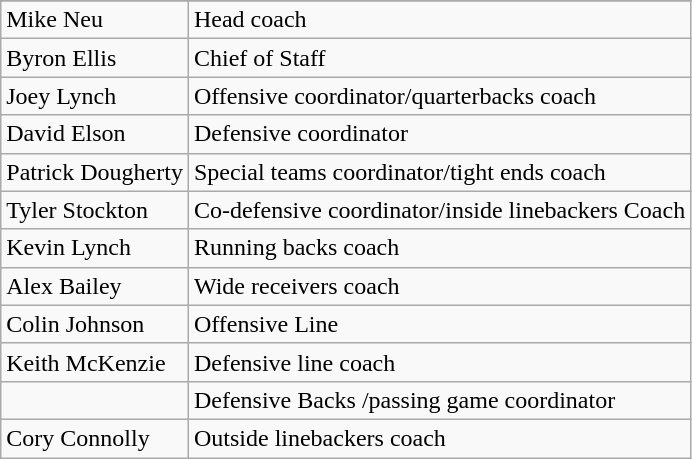<table class="wikitable">
<tr>
</tr>
<tr>
<td>Mike Neu</td>
<td>Head coach</td>
</tr>
<tr>
<td>Byron Ellis</td>
<td>Chief of Staff</td>
</tr>
<tr>
<td>Joey Lynch</td>
<td>Offensive coordinator/quarterbacks coach</td>
</tr>
<tr>
<td>David Elson</td>
<td>Defensive coordinator</td>
</tr>
<tr>
<td>Patrick Dougherty</td>
<td>Special teams coordinator/tight ends coach</td>
</tr>
<tr>
<td>Tyler Stockton</td>
<td>Co-defensive coordinator/inside linebackers Coach</td>
</tr>
<tr>
<td>Kevin Lynch</td>
<td>Running backs coach</td>
</tr>
<tr>
<td>Alex Bailey</td>
<td>Wide receivers coach</td>
</tr>
<tr>
<td>Colin Johnson</td>
<td>Offensive Line</td>
</tr>
<tr>
<td>Keith McKenzie</td>
<td>Defensive line coach</td>
</tr>
<tr>
<td></td>
<td>Defensive Backs /passing game coordinator</td>
</tr>
<tr>
<td>Cory Connolly</td>
<td>Outside linebackers coach</td>
</tr>
</table>
